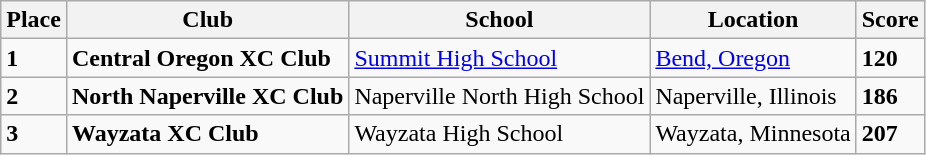<table class="wikitable">
<tr>
<th>Place</th>
<th>Club</th>
<th>School</th>
<th>Location</th>
<th>Score</th>
</tr>
<tr>
<td><strong>1</strong></td>
<td><strong> Central Oregon XC Club </strong></td>
<td><a href='#'>Summit High School</a></td>
<td><a href='#'>Bend, Oregon</a></td>
<td><strong> 120 </strong></td>
</tr>
<tr>
<td><strong>2</strong></td>
<td><strong> North Naperville XC Club </strong></td>
<td>Naperville North High School</td>
<td>Naperville, Illinois</td>
<td><strong> 186 </strong></td>
</tr>
<tr>
<td><strong>3</strong></td>
<td><strong> Wayzata XC Club </strong></td>
<td>Wayzata High School</td>
<td>Wayzata, Minnesota</td>
<td><strong> 207 </strong></td>
</tr>
</table>
